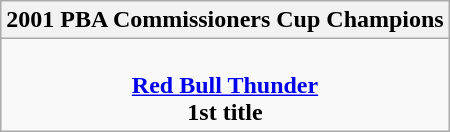<table class=wikitable style="text-align:center; margin:auto">
<tr>
<th>2001 PBA Commissioners Cup Champions</th>
</tr>
<tr>
<td><br> <strong><a href='#'>Red Bull Thunder</a></strong> <br> <strong>1st title</strong></td>
</tr>
</table>
